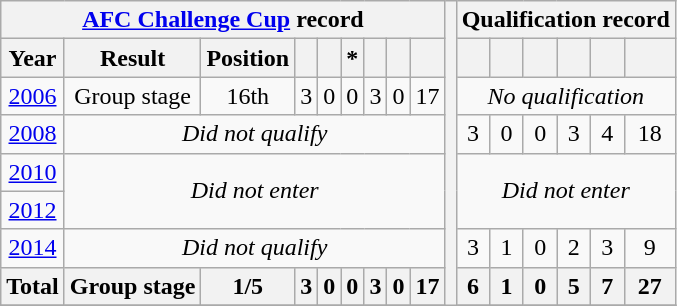<table class="wikitable" style="text-align: center;">
<tr>
<th colspan=9><a href='#'>AFC Challenge Cup</a> record</th>
<th rowspan=39></th>
<th colspan=6>Qualification record</th>
</tr>
<tr>
<th>Year</th>
<th>Result</th>
<th>Position</th>
<th></th>
<th></th>
<th>*</th>
<th></th>
<th></th>
<th></th>
<th></th>
<th></th>
<th></th>
<th></th>
<th></th>
<th></th>
</tr>
<tr>
<td> <a href='#'>2006</a></td>
<td>Group stage</td>
<td>16th</td>
<td>3</td>
<td>0</td>
<td>0</td>
<td>3</td>
<td>0</td>
<td>17</td>
<td colspan=6><em>No qualification</em></td>
</tr>
<tr>
<td> <a href='#'>2008</a></td>
<td colspan=8><em>Did not qualify</em></td>
<td>3</td>
<td>0</td>
<td>0</td>
<td>3</td>
<td>4</td>
<td>18</td>
</tr>
<tr>
<td> <a href='#'>2010</a></td>
<td colspan=8 rowspan=2><em>Did not enter</em></td>
<td colspan=6 rowspan=2><em>Did not enter</em></td>
</tr>
<tr>
<td> <a href='#'>2012</a></td>
</tr>
<tr>
<td> <a href='#'>2014</a></td>
<td colspan=8><em>Did not qualify</em></td>
<td>3</td>
<td>1</td>
<td>0</td>
<td>2</td>
<td>3</td>
<td>9</td>
</tr>
<tr>
<th>Total</th>
<th>Group stage</th>
<th>1/5</th>
<th>3</th>
<th>0</th>
<th>0</th>
<th>3</th>
<th>0</th>
<th>17</th>
<th>6</th>
<th>1</th>
<th>0</th>
<th>5</th>
<th>7</th>
<th>27</th>
</tr>
<tr>
</tr>
</table>
